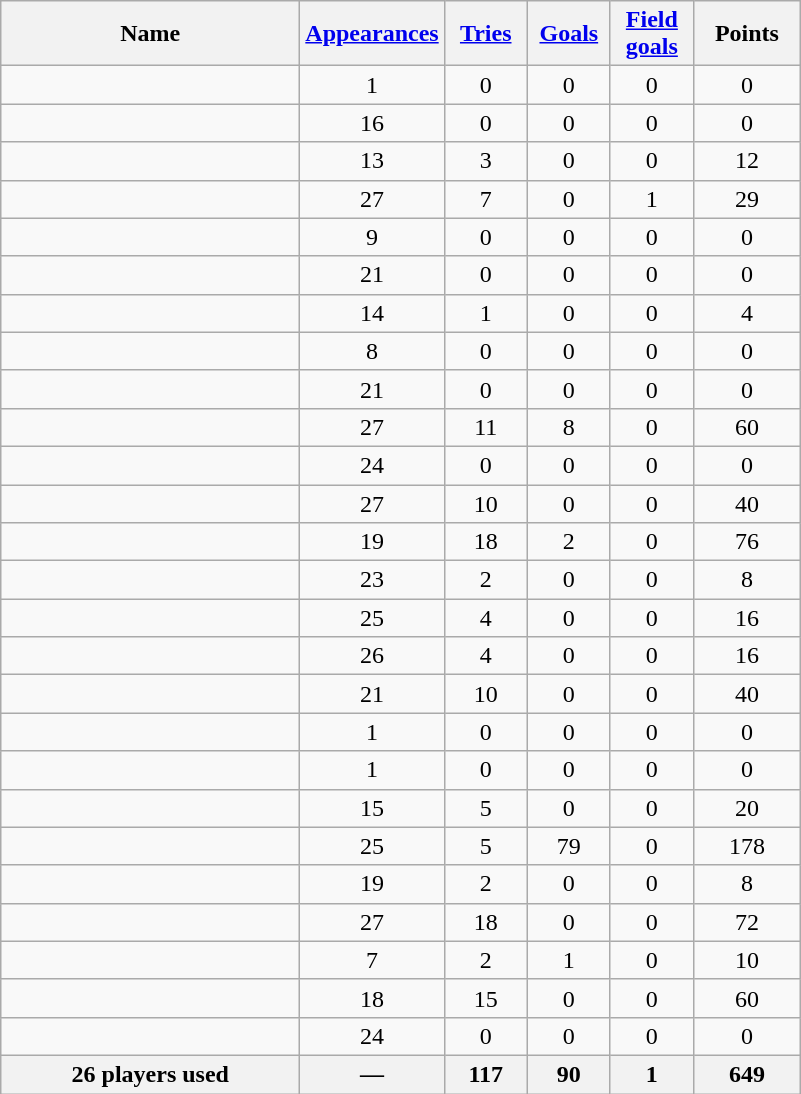<table class="wikitable sortable" style="text-align: center;">
<tr>
<th style="width:12em">Name</th>
<th><a href='#'>Appearances</a></th>
<th style="width:3em"><a href='#'>Tries</a></th>
<th style="width:3em"><a href='#'>Goals</a></th>
<th style="width:3em"><a href='#'>Field goals</a></th>
<th style="width:4em">Points</th>
</tr>
<tr>
<td style="text-align:left;"></td>
<td>1</td>
<td>0</td>
<td>0</td>
<td>0</td>
<td>0</td>
</tr>
<tr>
<td style="text-align:left;"></td>
<td>16</td>
<td>0</td>
<td>0</td>
<td>0</td>
<td>0</td>
</tr>
<tr>
<td style="text-align:left;"></td>
<td>13</td>
<td>3</td>
<td>0</td>
<td>0</td>
<td>12</td>
</tr>
<tr>
<td style="text-align:left;"></td>
<td>27</td>
<td>7</td>
<td>0</td>
<td>1</td>
<td>29</td>
</tr>
<tr>
<td style="text-align:left;"></td>
<td>9</td>
<td>0</td>
<td>0</td>
<td>0</td>
<td>0</td>
</tr>
<tr>
<td style="text-align:left;"></td>
<td>21</td>
<td>0</td>
<td>0</td>
<td>0</td>
<td>0</td>
</tr>
<tr>
<td style="text-align:left;"></td>
<td>14</td>
<td>1</td>
<td>0</td>
<td>0</td>
<td>4</td>
</tr>
<tr>
<td style="text-align:left;"></td>
<td>8</td>
<td>0</td>
<td>0</td>
<td>0</td>
<td>0</td>
</tr>
<tr>
<td style="text-align:left;"></td>
<td>21</td>
<td>0</td>
<td>0</td>
<td>0</td>
<td>0</td>
</tr>
<tr>
<td style="text-align:left;"></td>
<td>27</td>
<td>11</td>
<td>8</td>
<td>0</td>
<td>60</td>
</tr>
<tr>
<td style="text-align:left;"></td>
<td>24</td>
<td>0</td>
<td>0</td>
<td>0</td>
<td>0</td>
</tr>
<tr>
<td style="text-align:left;"></td>
<td>27</td>
<td>10</td>
<td>0</td>
<td>0</td>
<td>40</td>
</tr>
<tr>
<td style="text-align:left;"></td>
<td>19</td>
<td>18</td>
<td>2</td>
<td>0</td>
<td>76</td>
</tr>
<tr>
<td style="text-align:left;"></td>
<td>23</td>
<td>2</td>
<td>0</td>
<td>0</td>
<td>8</td>
</tr>
<tr>
<td style="text-align:left;"></td>
<td>25</td>
<td>4</td>
<td>0</td>
<td>0</td>
<td>16</td>
</tr>
<tr>
<td style="text-align:left;"></td>
<td>26</td>
<td>4</td>
<td>0</td>
<td>0</td>
<td>16</td>
</tr>
<tr>
<td style="text-align:left;"></td>
<td>21</td>
<td>10</td>
<td>0</td>
<td>0</td>
<td>40</td>
</tr>
<tr>
<td style="text-align:left;"></td>
<td>1</td>
<td>0</td>
<td>0</td>
<td>0</td>
<td>0</td>
</tr>
<tr>
<td style="text-align:left;"></td>
<td>1</td>
<td>0</td>
<td>0</td>
<td>0</td>
<td>0</td>
</tr>
<tr>
<td style="text-align:left;"></td>
<td>15</td>
<td>5</td>
<td>0</td>
<td>0</td>
<td>20</td>
</tr>
<tr>
<td style="text-align:left;"></td>
<td>25</td>
<td>5</td>
<td>79</td>
<td>0</td>
<td>178</td>
</tr>
<tr>
<td style="text-align:left;"></td>
<td>19</td>
<td>2</td>
<td>0</td>
<td>0</td>
<td>8</td>
</tr>
<tr>
<td style="text-align:left;"></td>
<td>27</td>
<td>18</td>
<td>0</td>
<td>0</td>
<td>72</td>
</tr>
<tr>
<td style="text-align:left;"></td>
<td>7</td>
<td>2</td>
<td>1</td>
<td>0</td>
<td>10</td>
</tr>
<tr>
<td style="text-align:left;"></td>
<td>18</td>
<td>15</td>
<td>0</td>
<td>0</td>
<td>60</td>
</tr>
<tr>
<td style="text-align:left;"></td>
<td>24</td>
<td>0</td>
<td>0</td>
<td>0</td>
<td>0</td>
</tr>
<tr class="sortbottom">
<th>26 players used</th>
<th>—</th>
<th>117</th>
<th>90</th>
<th>1</th>
<th>649</th>
</tr>
</table>
